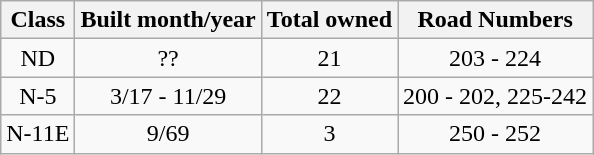<table class="wikitable sortable">
<tr>
<th class="unsortable">Class</th>
<th class="unsortable">Built month/year</th>
<th class="unsortable">Total owned</th>
<th class="unsortable">Road Numbers</th>
</tr>
<tr align = "center">
<td>ND</td>
<td>??</td>
<td>21</td>
<td>203 - 224</td>
</tr>
<tr align = "center">
<td>N-5</td>
<td>3/17 - 11/29</td>
<td>22</td>
<td>200 - 202, 225-242</td>
</tr>
<tr align = "center">
<td>N-11E</td>
<td>9/69</td>
<td>3</td>
<td>250 - 252</td>
</tr>
</table>
